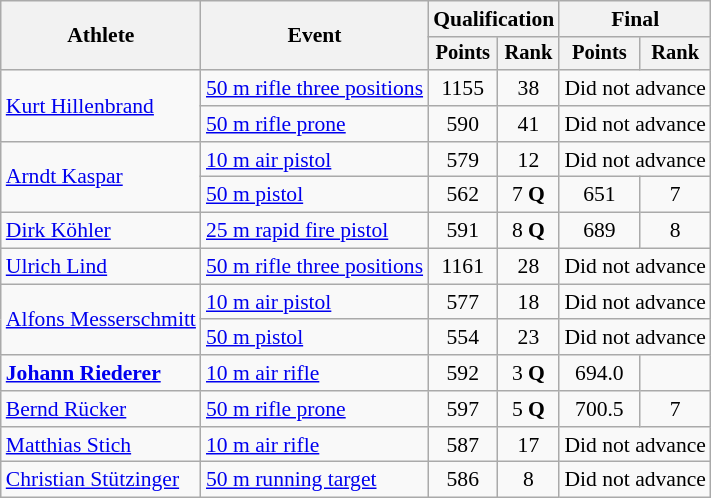<table class="wikitable" style="font-size:90%">
<tr>
<th rowspan="2">Athlete</th>
<th rowspan="2">Event</th>
<th colspan=2>Qualification</th>
<th colspan=2>Final</th>
</tr>
<tr style="font-size:95%">
<th>Points</th>
<th>Rank</th>
<th>Points</th>
<th>Rank</th>
</tr>
<tr align=center>
<td align=left rowspan=2><a href='#'>Kurt Hillenbrand</a></td>
<td align=left><a href='#'>50 m rifle three positions</a></td>
<td>1155</td>
<td>38</td>
<td colspan=2>Did not advance</td>
</tr>
<tr align=center>
<td align=left><a href='#'>50 m rifle prone</a></td>
<td>590</td>
<td>41</td>
<td colspan=2>Did not advance</td>
</tr>
<tr align=center>
<td align=left rowspan=2><a href='#'>Arndt Kaspar</a></td>
<td align=left><a href='#'>10 m air pistol</a></td>
<td>579</td>
<td>12</td>
<td colspan=2>Did not advance</td>
</tr>
<tr align=center>
<td align=left><a href='#'>50 m pistol</a></td>
<td>562</td>
<td>7 <strong>Q</strong></td>
<td>651</td>
<td>7</td>
</tr>
<tr align=center>
<td align=left><a href='#'>Dirk Köhler</a></td>
<td align=left><a href='#'>25 m rapid fire pistol</a></td>
<td>591</td>
<td>8 <strong>Q</strong></td>
<td>689</td>
<td>8</td>
</tr>
<tr align=center>
<td align=left><a href='#'>Ulrich Lind</a></td>
<td align=left><a href='#'>50 m rifle three positions</a></td>
<td>1161</td>
<td>28</td>
<td colspan=2>Did not advance</td>
</tr>
<tr align=center>
<td align=left rowspan=2><a href='#'>Alfons Messerschmitt</a></td>
<td align=left><a href='#'>10 m air pistol</a></td>
<td>577</td>
<td>18</td>
<td colspan=2>Did not advance</td>
</tr>
<tr align=center>
<td align=left><a href='#'>50 m pistol</a></td>
<td>554</td>
<td>23</td>
<td colspan=2>Did not advance</td>
</tr>
<tr align=center>
<td align=left><strong><a href='#'>Johann Riederer</a></strong></td>
<td align=left><a href='#'>10 m air rifle</a></td>
<td>592</td>
<td>3 <strong>Q</strong></td>
<td>694.0</td>
<td></td>
</tr>
<tr align=center>
<td align=left><a href='#'>Bernd Rücker</a></td>
<td align=left><a href='#'>50 m rifle prone</a></td>
<td>597</td>
<td>5 <strong>Q</strong></td>
<td>700.5</td>
<td>7</td>
</tr>
<tr align=center>
<td align=left><a href='#'>Matthias Stich</a></td>
<td align=left><a href='#'>10 m air rifle</a></td>
<td>587</td>
<td>17</td>
<td colspan=2>Did not advance</td>
</tr>
<tr align=center>
<td align=left><a href='#'>Christian Stützinger</a></td>
<td align=left><a href='#'>50 m running target</a></td>
<td>586</td>
<td>8</td>
<td colspan=2>Did not advance</td>
</tr>
</table>
